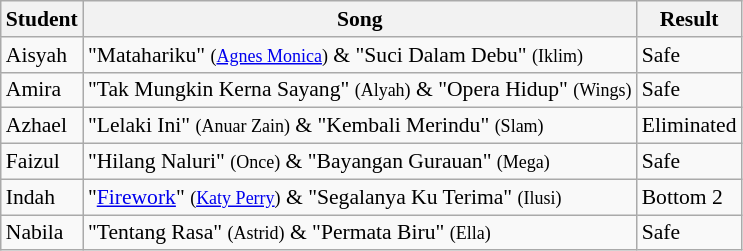<table class="wikitable sortable" style="font-size: 90%;">
<tr>
<th>Student</th>
<th>Song</th>
<th>Result</th>
</tr>
<tr>
<td>Aisyah</td>
<td>"Matahariku" <small>(<a href='#'>Agnes Monica</a>)</small> & "Suci Dalam Debu" <small>(Iklim)</small></td>
<td>Safe</td>
</tr>
<tr>
<td>Amira</td>
<td>"Tak Mungkin Kerna Sayang" <small>(Alyah)</small> & "Opera Hidup" <small>(Wings)</small></td>
<td>Safe</td>
</tr>
<tr>
<td>Azhael</td>
<td>"Lelaki Ini" <small>(Anuar Zain)</small> & "Kembali Merindu" <small>(Slam)</small></td>
<td>Eliminated</td>
</tr>
<tr>
<td>Faizul</td>
<td>"Hilang Naluri" <small>(Once)</small> & "Bayangan Gurauan" <small>(Mega)</small></td>
<td>Safe</td>
</tr>
<tr>
<td>Indah</td>
<td>"<a href='#'>Firework</a>" <small>(<a href='#'>Katy Perry</a>)</small> & "Segalanya Ku Terima" <small>(Ilusi)</small></td>
<td>Bottom 2</td>
</tr>
<tr>
<td>Nabila</td>
<td>"Tentang Rasa" <small>(Astrid)</small> & "Permata Biru" <small>(Ella)</small></td>
<td>Safe</td>
</tr>
</table>
